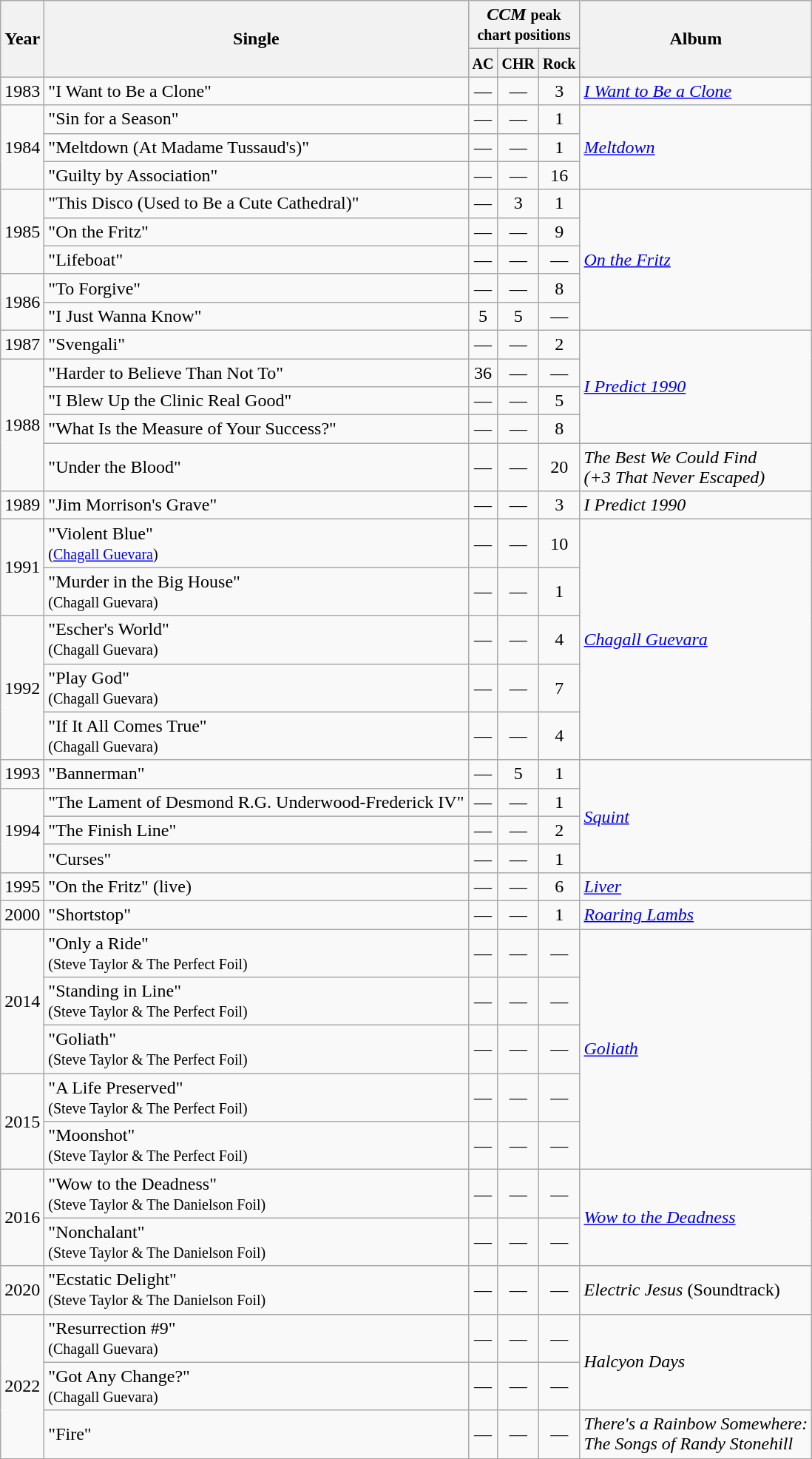<table class="wikitable">
<tr>
<th rowspan="2">Year</th>
<th rowspan="2">Single</th>
<th colspan="3"><em>CCM</em> <small>peak chart positions</small></th>
<th rowspan="2">Album</th>
</tr>
<tr>
<th style="width:1em"><small>AC</small></th>
<th style="width:1em"><small>CHR</small></th>
<th style="width:1em"><small>Rock</small></th>
</tr>
<tr>
<td>1983</td>
<td>"I Want to Be a Clone"</td>
<td align="center">—</td>
<td align="center">—</td>
<td align="center">3</td>
<td><em><a href='#'>I Want to Be a Clone</a></em></td>
</tr>
<tr>
<td rowspan="3">1984</td>
<td>"Sin for a Season"</td>
<td align="center">—</td>
<td align="center">—</td>
<td align="center">1</td>
<td rowspan="3"><em><a href='#'>Meltdown</a></em></td>
</tr>
<tr>
<td>"Meltdown (At Madame Tussaud's)"</td>
<td align="center">—</td>
<td align="center">—</td>
<td align="center">1</td>
</tr>
<tr>
<td>"Guilty by Association"</td>
<td align="center">—</td>
<td align="center">—</td>
<td align="center">16</td>
</tr>
<tr>
<td rowspan="3">1985</td>
<td>"This Disco (Used to Be a Cute Cathedral)"</td>
<td align="center">—</td>
<td align="center">3</td>
<td align="center">1</td>
<td rowspan="5"><em><a href='#'>On the Fritz</a></em></td>
</tr>
<tr>
<td>"On the Fritz"</td>
<td align="center">—</td>
<td align="center">—</td>
<td align="center">9</td>
</tr>
<tr>
<td>"Lifeboat"</td>
<td align="center">—</td>
<td align="center">—</td>
<td align="center">—</td>
</tr>
<tr>
<td rowspan="2">1986</td>
<td>"To Forgive"</td>
<td align="center">—</td>
<td align="center">—</td>
<td align="center">8</td>
</tr>
<tr>
<td>"I Just Wanna Know"</td>
<td align="center">5</td>
<td align="center">5</td>
<td align="center">—</td>
</tr>
<tr>
<td>1987</td>
<td>"Svengali"</td>
<td align="center">—</td>
<td align="center">—</td>
<td align="center">2</td>
<td rowspan="4"><em><a href='#'>I Predict 1990</a></em></td>
</tr>
<tr>
<td rowspan="4">1988</td>
<td>"Harder to Believe Than Not To"</td>
<td align="center">36</td>
<td align="center">—</td>
<td align="center">—</td>
</tr>
<tr>
<td>"I Blew Up the Clinic Real Good"</td>
<td align="center">—</td>
<td align="center">—</td>
<td align="center">5</td>
</tr>
<tr>
<td>"What Is the Measure of Your Success?"</td>
<td align="center">—</td>
<td align="center">—</td>
<td align="center">8</td>
</tr>
<tr>
<td>"Under the Blood"</td>
<td align="center">—</td>
<td align="center">—</td>
<td align="center">20</td>
<td><em>The Best We Could Find<br>(+3 That Never Escaped)</em></td>
</tr>
<tr>
<td>1989</td>
<td>"Jim Morrison's Grave"</td>
<td align="center">—</td>
<td align="center">—</td>
<td align="center">3</td>
<td><em>I Predict 1990</em></td>
</tr>
<tr>
<td rowspan="2">1991</td>
<td>"Violent Blue"<br><small>(<a href='#'>Chagall Guevara</a>)</small></td>
<td align="center">—</td>
<td align="center">—</td>
<td align="center">10</td>
<td rowspan="5"><em><a href='#'>Chagall Guevara</a></em></td>
</tr>
<tr>
<td>"Murder in the Big House"<br><small>(Chagall Guevara)</small></td>
<td align="center">—</td>
<td align="center">—</td>
<td align="center">1</td>
</tr>
<tr>
<td rowspan="3">1992</td>
<td>"Escher's World"<br><small>(Chagall Guevara)</small></td>
<td align="center">—</td>
<td align="center">—</td>
<td align="center">4</td>
</tr>
<tr>
<td>"Play God"<br><small>(Chagall Guevara)</small></td>
<td align="center">—</td>
<td align="center">—</td>
<td align="center">7</td>
</tr>
<tr>
<td>"If It All Comes True"<br><small>(Chagall Guevara)</small></td>
<td align="center">—</td>
<td align="center">—</td>
<td align="center">4</td>
</tr>
<tr>
<td>1993</td>
<td>"Bannerman"</td>
<td align="center">—</td>
<td align="center">5</td>
<td align="center">1</td>
<td rowspan="4"><em><a href='#'>Squint</a></em></td>
</tr>
<tr>
<td rowspan="3">1994</td>
<td>"The Lament of Desmond R.G. Underwood-Frederick IV"</td>
<td align="center">—</td>
<td align="center">—</td>
<td align="center">1</td>
</tr>
<tr>
<td>"The Finish Line"</td>
<td align="center">—</td>
<td align="center">—</td>
<td align="center">2</td>
</tr>
<tr>
<td>"Curses"</td>
<td align="center">—</td>
<td align="center">—</td>
<td align="center">1</td>
</tr>
<tr>
<td>1995</td>
<td>"On the Fritz" (live)</td>
<td align="center">—</td>
<td align="center">—</td>
<td align="center">6</td>
<td><em><a href='#'>Liver</a></em></td>
</tr>
<tr>
<td>2000</td>
<td>"Shortstop"</td>
<td align="center">—</td>
<td align="center">—</td>
<td align="center">1</td>
<td><em><a href='#'>Roaring Lambs</a></em></td>
</tr>
<tr>
<td rowspan="3">2014</td>
<td>"Only a Ride"<br><small>(Steve Taylor & The Perfect Foil)</small></td>
<td align="center">—</td>
<td align="center">—</td>
<td align="center">—</td>
<td rowspan="5"><em><a href='#'>Goliath</a></em></td>
</tr>
<tr>
<td>"Standing in Line"<br><small>(Steve Taylor & The Perfect Foil)</small></td>
<td align="center">—</td>
<td align="center">—</td>
<td align="center">—</td>
</tr>
<tr>
<td>"Goliath"<br><small>(Steve Taylor & The Perfect Foil)</small></td>
<td align="center">—</td>
<td align="center">—</td>
<td align="center">—</td>
</tr>
<tr>
<td rowspan="2">2015</td>
<td>"A Life Preserved"<br><small>(Steve Taylor & The Perfect Foil)</small></td>
<td align="center">—</td>
<td align="center">—</td>
<td align="center">—</td>
</tr>
<tr>
<td>"Moonshot"<br><small>(Steve Taylor & The Perfect Foil)</small></td>
<td align="center">—</td>
<td align="center">—</td>
<td align="center">—</td>
</tr>
<tr>
<td rowspan="2">2016</td>
<td>"Wow to the Deadness"<br><small>(Steve Taylor & The Danielson Foil)</small></td>
<td align="center">—</td>
<td align="center">—</td>
<td align="center">—</td>
<td rowspan="2"><em><a href='#'>Wow to the Deadness</a></em></td>
</tr>
<tr>
<td>"Nonchalant"<br><small>(Steve Taylor & The Danielson Foil)</small></td>
<td align="center">—</td>
<td align="center">—</td>
<td align="center">—</td>
</tr>
<tr>
<td>2020</td>
<td>"Ecstatic Delight"<br><small>(Steve Taylor & The Danielson Foil)</small></td>
<td align="center">—</td>
<td align="center">—</td>
<td align="center">—</td>
<td><em>Electric Jesus</em> (Soundtrack)</td>
</tr>
<tr>
<td rowspan="3">2022</td>
<td>"Resurrection #9"<br><small>(Chagall Guevara)</small></td>
<td align="center">—</td>
<td align="center">—</td>
<td align="center">—</td>
<td rowspan="2"><em>Halcyon Days</em></td>
</tr>
<tr>
<td>"Got Any Change?"<br><small>(Chagall Guevara)</small></td>
<td align="center">—</td>
<td align="center">—</td>
<td align="center">—</td>
</tr>
<tr>
<td>"Fire"</td>
<td align="center">—</td>
<td align="center">—</td>
<td align="center">—</td>
<td><em>There's a Rainbow Somewhere:<br>The Songs of Randy Stonehill</em></td>
</tr>
<tr>
</tr>
</table>
